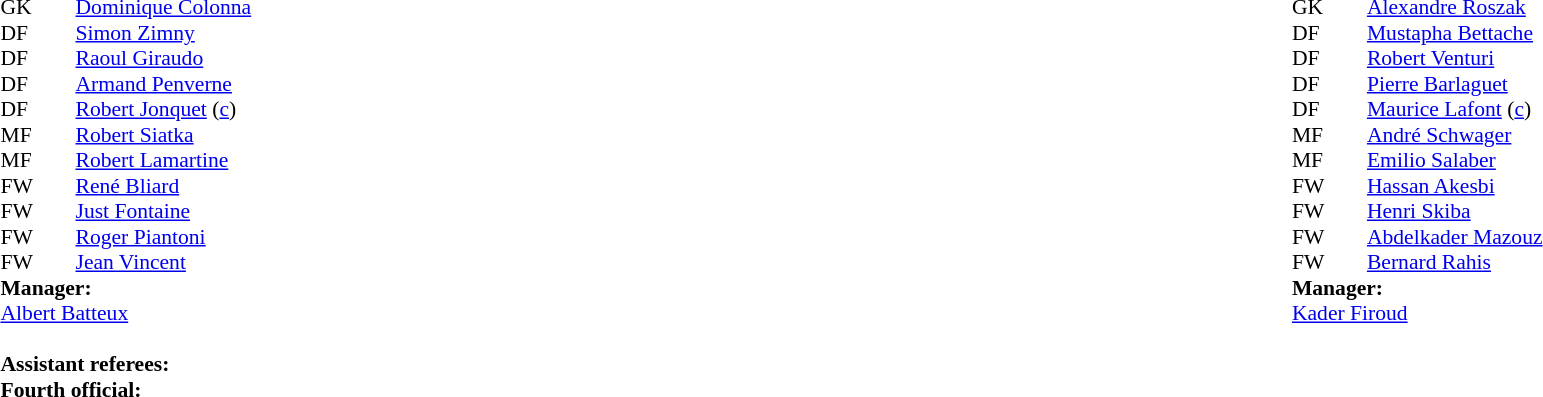<table width=100%>
<tr>
<td valign="top" width="50%"><br><table style=font-size:90% cellspacing=0 cellpadding=0>
<tr>
<td colspan=4></td>
</tr>
<tr>
<th width=25></th>
<th width=25></th>
</tr>
<tr>
<td>GK</td>
<td><strong> </strong></td>
<td> <a href='#'>Dominique Colonna</a></td>
</tr>
<tr>
<td>DF</td>
<td><strong> </strong></td>
<td> <a href='#'>Simon Zimny</a></td>
</tr>
<tr>
<td>DF</td>
<td><strong> </strong></td>
<td> <a href='#'>Raoul Giraudo</a></td>
</tr>
<tr>
<td>DF</td>
<td><strong> </strong></td>
<td> <a href='#'>Armand Penverne</a></td>
</tr>
<tr>
<td>DF</td>
<td><strong> </strong></td>
<td> <a href='#'>Robert Jonquet</a> (<a href='#'>c</a>)</td>
</tr>
<tr>
<td>MF</td>
<td><strong> </strong></td>
<td> <a href='#'>Robert Siatka</a></td>
</tr>
<tr>
<td>MF</td>
<td><strong> </strong></td>
<td> <a href='#'>Robert Lamartine</a></td>
</tr>
<tr>
<td>FW</td>
<td><strong> </strong></td>
<td> <a href='#'>René Bliard</a></td>
</tr>
<tr>
<td>FW</td>
<td><strong> </strong></td>
<td> <a href='#'>Just Fontaine</a></td>
</tr>
<tr>
<td>FW</td>
<td><strong> </strong></td>
<td> <a href='#'>Roger Piantoni</a></td>
</tr>
<tr>
<td>FW</td>
<td><strong> </strong></td>
<td> <a href='#'>Jean Vincent</a></td>
</tr>
<tr>
<td colspan=3><strong>Manager:</strong></td>
</tr>
<tr>
<td colspan=4> <a href='#'>Albert Batteux</a><br><br><strong>Assistant referees:</strong><br>
<strong>Fourth official:</strong><br></td>
</tr>
</table>
</td>
<td valign="top" width="50%"><br><table style="font-size: 90%" cellspacing="0" cellpadding="0" align=center>
<tr>
<td colspan="4"></td>
</tr>
<tr>
<th width=25></th>
<th width=25></th>
</tr>
<tr>
<td>GK</td>
<td><strong> </strong></td>
<td> <a href='#'>Alexandre Roszak</a></td>
</tr>
<tr>
<td>DF</td>
<td><strong> </strong></td>
<td> <a href='#'>Mustapha Bettache</a></td>
</tr>
<tr>
<td>DF</td>
<td><strong> </strong></td>
<td> <a href='#'>Robert Venturi</a></td>
</tr>
<tr>
<td>DF</td>
<td><strong> </strong></td>
<td> <a href='#'>Pierre Barlaguet</a></td>
</tr>
<tr>
<td>DF</td>
<td><strong> </strong></td>
<td> <a href='#'>Maurice Lafont</a> (<a href='#'>c</a>)</td>
</tr>
<tr>
<td>MF</td>
<td><strong> </strong></td>
<td> <a href='#'>André Schwager</a></td>
</tr>
<tr>
<td>MF</td>
<td><strong> </strong></td>
<td> <a href='#'>Emilio Salaber</a></td>
</tr>
<tr>
<td>FW</td>
<td><strong> </strong></td>
<td> <a href='#'>Hassan Akesbi</a></td>
</tr>
<tr>
<td>FW</td>
<td><strong> </strong></td>
<td> <a href='#'>Henri Skiba</a></td>
</tr>
<tr>
<td>FW</td>
<td><strong> </strong></td>
<td> <a href='#'>Abdelkader Mazouz</a></td>
</tr>
<tr>
<td>FW</td>
<td><strong> </strong></td>
<td> <a href='#'>Bernard Rahis</a></td>
</tr>
<tr>
<td colspan=3><strong>Manager:</strong></td>
</tr>
<tr>
<td colspan=4> <a href='#'>Kader Firoud</a></td>
</tr>
</table>
</td>
</tr>
</table>
